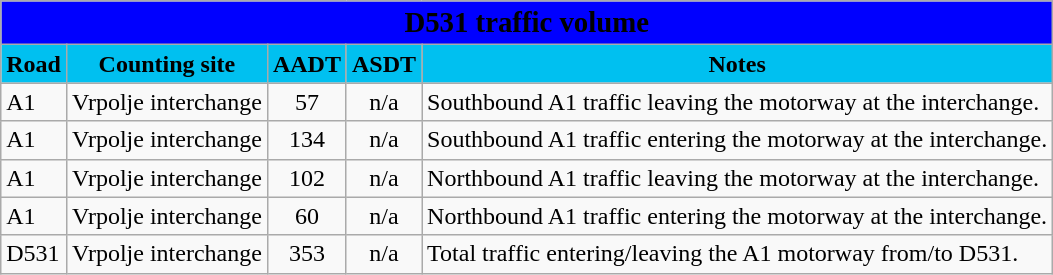<table class="wikitable">
<tr>
<td colspan=5 bgcolor=blue align=center style=margin-top:15><span><big><strong>D531 traffic volume</strong></big></span></td>
</tr>
<tr>
<td align=center bgcolor=00c0f0><strong>Road</strong></td>
<td align=center bgcolor=00c0f0><strong>Counting site</strong></td>
<td align=center bgcolor=00c0f0><strong>AADT</strong></td>
<td align=center bgcolor=00c0f0><strong>ASDT</strong></td>
<td align=center bgcolor=00c0f0><strong>Notes</strong></td>
</tr>
<tr>
<td> A1</td>
<td>Vrpolje interchange</td>
<td align=center>57</td>
<td align=center>n/a</td>
<td>Southbound A1 traffic leaving the motorway at the interchange.</td>
</tr>
<tr>
<td> A1</td>
<td>Vrpolje interchange</td>
<td align=center>134</td>
<td align=center>n/a</td>
<td>Southbound A1 traffic entering the motorway at the interchange.</td>
</tr>
<tr>
<td> A1</td>
<td>Vrpolje interchange</td>
<td align=center>102</td>
<td align=center>n/a</td>
<td>Northbound A1 traffic leaving the motorway at the interchange.</td>
</tr>
<tr>
<td> A1</td>
<td>Vrpolje interchange</td>
<td align=center>60</td>
<td align=center>n/a</td>
<td>Northbound A1 traffic entering the motorway at the interchange.</td>
</tr>
<tr>
<td> D531</td>
<td>Vrpolje interchange</td>
<td align=center>353</td>
<td align=center>n/a</td>
<td>Total traffic entering/leaving the A1 motorway from/to D531.</td>
</tr>
</table>
